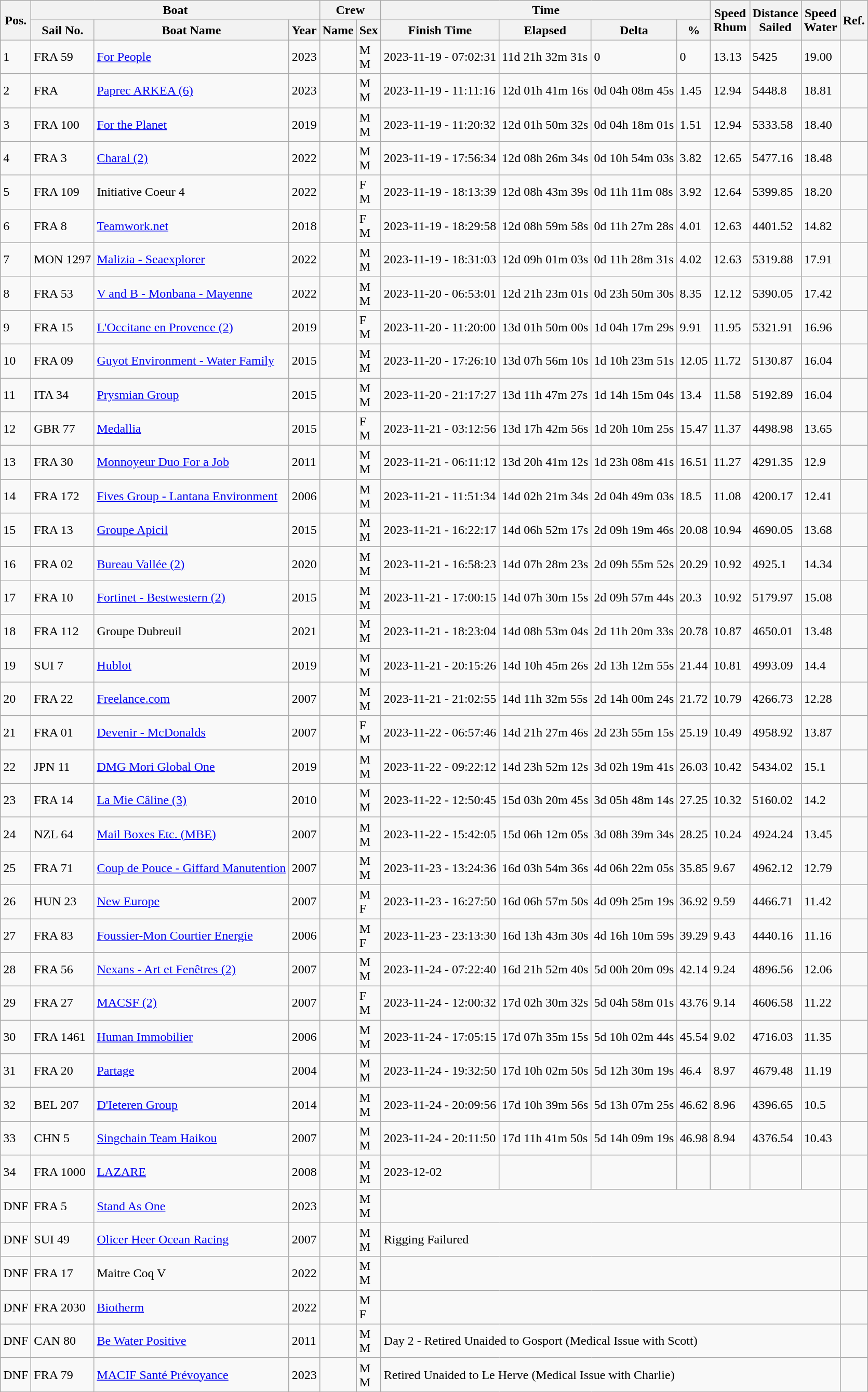<table class="wikitable">
<tr>
<th rowspan=2>Pos.</th>
<th colspan=3>Boat</th>
<th colspan=2>Crew</th>
<th colspan=4>Time</th>
<th rowspan=2>Speed<br>Rhum</th>
<th rowspan=2>Distance<br>Sailed</th>
<th rowspan=2>Speed<br>Water</th>
<th rowspan=2>Ref.</th>
</tr>
<tr>
<th>Sail No.</th>
<th>Boat Name</th>
<th>Year</th>
<th>Name</th>
<th>Sex</th>
<th>Finish Time</th>
<th>Elapsed</th>
<th>Delta</th>
<th>%</th>
</tr>
<tr>
<td>1</td>
<td>FRA 59</td>
<td><a href='#'>For People</a></td>
<td>2023</td>
<td><br> </td>
<td>M  <br> M </td>
<td>2023-11-19 - 07:02:31</td>
<td>11d 21h 32m 31s</td>
<td>0</td>
<td>0</td>
<td>13.13</td>
<td>5425</td>
<td>19.00</td>
<td></td>
</tr>
<tr>
<td>2</td>
<td>FRA</td>
<td><a href='#'>Paprec ARKEA (6)</a></td>
<td>2023</td>
<td><br> </td>
<td>M  <br> M </td>
<td>2023-11-19 - 11:11:16</td>
<td>12d 01h 41m 16s</td>
<td>0d 04h 08m 45s</td>
<td>1.45</td>
<td>12.94</td>
<td>5448.8</td>
<td>18.81</td>
<td></td>
</tr>
<tr>
<td>3</td>
<td>FRA 100</td>
<td><a href='#'>For the Planet</a></td>
<td>2019</td>
<td><br> </td>
<td>M  <br> M </td>
<td>2023-11-19 - 11:20:32</td>
<td>12d 01h 50m 32s</td>
<td>0d 04h 18m 01s</td>
<td>1.51</td>
<td>12.94</td>
<td>5333.58</td>
<td>18.40</td>
<td></td>
</tr>
<tr>
<td>4</td>
<td>FRA 3</td>
<td><a href='#'>Charal (2)</a></td>
<td>2022</td>
<td><br> </td>
<td>M  <br> M </td>
<td>2023-11-19 - 17:56:34</td>
<td>12d 08h 26m 34s</td>
<td>0d 10h 54m 03s</td>
<td>3.82</td>
<td>12.65</td>
<td>5477.16</td>
<td>18.48</td>
<td></td>
</tr>
<tr>
<td>5</td>
<td>FRA 109</td>
<td>Initiative Coeur 4</td>
<td>2022</td>
<td><br> </td>
<td>F  <br> M </td>
<td>2023-11-19 - 18:13:39</td>
<td>12d 08h 43m 39s</td>
<td>0d 11h 11m 08s</td>
<td>3.92</td>
<td>12.64</td>
<td>5399.85</td>
<td>18.20</td>
<td></td>
</tr>
<tr>
<td>6</td>
<td>FRA 8</td>
<td><a href='#'>Teamwork.net</a></td>
<td>2018</td>
<td><br> </td>
<td>F  <br> M </td>
<td>2023-11-19 - 18:29:58</td>
<td>12d 08h 59m 58s</td>
<td>0d 11h 27m 28s</td>
<td>4.01</td>
<td>12.63</td>
<td>4401.52</td>
<td>14.82</td>
<td></td>
</tr>
<tr>
<td>7</td>
<td>MON 1297</td>
<td><a href='#'>Malizia - Seaexplorer</a></td>
<td>2022</td>
<td><br> </td>
<td>M  <br> M </td>
<td>2023-11-19 - 18:31:03</td>
<td>12d 09h 01m 03s</td>
<td>0d 11h 28m 31s</td>
<td>4.02</td>
<td>12.63</td>
<td>5319.88</td>
<td>17.91</td>
<td></td>
</tr>
<tr>
<td>8</td>
<td>FRA 53</td>
<td><a href='#'>V and B - Monbana - Mayenne</a></td>
<td>2022</td>
<td><br> </td>
<td>M  <br> M </td>
<td>2023-11-20 - 06:53:01</td>
<td>12d 21h 23m 01s</td>
<td>0d 23h 50m 30s</td>
<td>8.35</td>
<td>12.12</td>
<td>5390.05</td>
<td>17.42</td>
<td></td>
</tr>
<tr>
<td>9</td>
<td>FRA 15</td>
<td><a href='#'>L'Occitane en Provence (2)</a></td>
<td>2019</td>
<td><br> </td>
<td>F  <br> M </td>
<td>2023-11-20 - 11:20:00</td>
<td>13d 01h 50m 00s</td>
<td>1d 04h 17m 29s</td>
<td>9.91</td>
<td>11.95</td>
<td>5321.91</td>
<td>16.96</td>
<td></td>
</tr>
<tr>
<td>10</td>
<td>FRA 09</td>
<td><a href='#'>Guyot Environment - Water Family</a></td>
<td>2015</td>
<td><br> </td>
<td>M  <br> M </td>
<td>2023-11-20 - 17:26:10</td>
<td>13d 07h 56m 10s</td>
<td>1d 10h 23m 51s</td>
<td>12.05</td>
<td>11.72</td>
<td>5130.87</td>
<td>16.04</td>
<td></td>
</tr>
<tr>
<td>11</td>
<td>ITA 34</td>
<td><a href='#'>Prysmian Group</a></td>
<td>2015</td>
<td><br> </td>
<td>M  <br> M </td>
<td>2023-11-20 - 21:17:27</td>
<td>13d 11h 47m 27s</td>
<td>1d 14h 15m 04s</td>
<td>13.4</td>
<td>11.58</td>
<td>5192.89</td>
<td>16.04</td>
<td></td>
</tr>
<tr>
<td>12</td>
<td>GBR 77</td>
<td><a href='#'>Medallia</a></td>
<td>2015</td>
<td><br> </td>
<td>F  <br> M </td>
<td>2023-11-21 - 03:12:56</td>
<td>13d 17h 42m 56s</td>
<td>1d 20h 10m 25s</td>
<td>15.47</td>
<td>11.37</td>
<td>4498.98</td>
<td>13.65</td>
<td></td>
</tr>
<tr>
<td>13</td>
<td>FRA 30</td>
<td><a href='#'>Monnoyeur Duo For a Job</a></td>
<td>2011</td>
<td><br> </td>
<td>M  <br> M </td>
<td>2023-11-21 - 06:11:12</td>
<td>13d 20h 41m 12s</td>
<td>1d 23h 08m 41s</td>
<td>16.51</td>
<td>11.27</td>
<td>4291.35</td>
<td>12.9</td>
<td></td>
</tr>
<tr>
<td>14</td>
<td>FRA 172</td>
<td><a href='#'>Fives Group - Lantana Environment</a></td>
<td>2006</td>
<td><br> </td>
<td>M  <br> M </td>
<td>2023-11-21 - 11:51:34</td>
<td>14d 02h 21m 34s</td>
<td>2d 04h 49m 03s</td>
<td>18.5</td>
<td>11.08</td>
<td>4200.17</td>
<td>12.41</td>
<td></td>
</tr>
<tr>
<td>15</td>
<td>FRA 13</td>
<td><a href='#'>Groupe Apicil</a></td>
<td>2015</td>
<td><br> </td>
<td>M  <br> M </td>
<td>2023-11-21 - 16:22:17</td>
<td>14d 06h 52m 17s</td>
<td>2d 09h 19m 46s</td>
<td>20.08</td>
<td>10.94</td>
<td>4690.05</td>
<td>13.68</td>
<td></td>
</tr>
<tr>
<td>16</td>
<td>FRA 02</td>
<td><a href='#'>Bureau Vallée (2)</a></td>
<td>2020</td>
<td><br> </td>
<td>M  <br> M </td>
<td>2023-11-21 - 16:58:23</td>
<td>14d 07h 28m 23s</td>
<td>2d 09h 55m 52s</td>
<td>20.29</td>
<td>10.92</td>
<td>4925.1</td>
<td>14.34</td>
<td></td>
</tr>
<tr>
<td>17</td>
<td>FRA 10</td>
<td><a href='#'>Fortinet - Bestwestern (2)</a></td>
<td>2015</td>
<td><br> </td>
<td>M  <br> M </td>
<td>2023-11-21 - 17:00:15</td>
<td>14d 07h 30m 15s</td>
<td>2d 09h 57m 44s</td>
<td>20.3</td>
<td>10.92</td>
<td>5179.97</td>
<td>15.08</td>
<td></td>
</tr>
<tr>
<td>18</td>
<td>FRA 112</td>
<td>Groupe Dubreuil</td>
<td>2021</td>
<td><br> </td>
<td>M  <br> M </td>
<td>2023-11-21 - 18:23:04</td>
<td>14d 08h 53m 04s</td>
<td>2d 11h 20m 33s</td>
<td>20.78</td>
<td>10.87</td>
<td>4650.01</td>
<td>13.48</td>
<td></td>
</tr>
<tr>
<td>19</td>
<td>SUI 7</td>
<td><a href='#'>Hublot</a></td>
<td>2019</td>
<td><br> </td>
<td>M  <br> M </td>
<td>2023-11-21 - 20:15:26</td>
<td>14d 10h 45m 26s</td>
<td>2d 13h 12m 55s</td>
<td>21.44</td>
<td>10.81</td>
<td>4993.09</td>
<td>14.4</td>
<td></td>
</tr>
<tr>
<td>20</td>
<td>FRA 22</td>
<td><a href='#'>Freelance.com</a></td>
<td>2007</td>
<td><br> </td>
<td>M  <br> M </td>
<td>2023-11-21 - 21:02:55</td>
<td>14d 11h 32m 55s</td>
<td>2d 14h 00m 24s</td>
<td>21.72</td>
<td>10.79</td>
<td>4266.73</td>
<td>12.28</td>
<td></td>
</tr>
<tr>
<td>21</td>
<td>FRA 01</td>
<td><a href='#'>Devenir - McDonalds</a></td>
<td>2007</td>
<td><br> </td>
<td>F  <br> M </td>
<td>2023-11-22 - 06:57:46</td>
<td>14d 21h 27m 46s</td>
<td>2d 23h 55m 15s</td>
<td>25.19</td>
<td>10.49</td>
<td>4958.92</td>
<td>13.87</td>
<td></td>
</tr>
<tr>
<td>22</td>
<td>JPN 11</td>
<td><a href='#'>DMG Mori Global One</a></td>
<td>2019</td>
<td><br> </td>
<td>M  <br> M </td>
<td>2023-11-22 - 09:22:12</td>
<td>14d 23h 52m 12s</td>
<td>3d 02h 19m 41s</td>
<td>26.03</td>
<td>10.42</td>
<td>5434.02</td>
<td>15.1</td>
<td></td>
</tr>
<tr>
<td>23</td>
<td>FRA 14</td>
<td><a href='#'>La Mie Câline (3)</a></td>
<td>2010</td>
<td><br> </td>
<td>M  <br> M </td>
<td>2023-11-22 - 12:50:45</td>
<td>15d 03h 20m 45s</td>
<td>3d 05h 48m 14s</td>
<td>27.25</td>
<td>10.32</td>
<td>5160.02</td>
<td>14.2</td>
<td></td>
</tr>
<tr>
<td>24</td>
<td>NZL 64</td>
<td><a href='#'>Mail Boxes Etc. (MBE)</a></td>
<td>2007</td>
<td><br> </td>
<td>M  <br> M </td>
<td>2023-11-22 - 15:42:05</td>
<td>15d 06h 12m 05s</td>
<td>3d 08h 39m 34s</td>
<td>28.25</td>
<td>10.24</td>
<td>4924.24</td>
<td>13.45</td>
<td></td>
</tr>
<tr>
<td>25</td>
<td>FRA 71</td>
<td><a href='#'>Coup de Pouce - Giffard Manutention</a></td>
<td>2007</td>
<td><br> </td>
<td>M  <br> M </td>
<td>2023-11-23 - 13:24:36</td>
<td>16d 03h 54m 36s</td>
<td>4d 06h 22m 05s</td>
<td>35.85</td>
<td>9.67</td>
<td>4962.12</td>
<td>12.79</td>
<td></td>
</tr>
<tr>
<td>26</td>
<td>HUN 23</td>
<td><a href='#'>New Europe</a></td>
<td>2007</td>
<td><br> </td>
<td>M  <br> F </td>
<td>2023-11-23 - 16:27:50</td>
<td>16d 06h 57m 50s</td>
<td>4d 09h 25m 19s</td>
<td>36.92</td>
<td>9.59</td>
<td>4466.71</td>
<td>11.42</td>
<td></td>
</tr>
<tr>
<td>27</td>
<td>FRA 83</td>
<td><a href='#'>Foussier-Mon Courtier Energie</a></td>
<td>2006</td>
<td><br> </td>
<td>M  <br> F </td>
<td>2023-11-23 - 23:13:30</td>
<td>16d 13h 43m 30s</td>
<td>4d 16h 10m 59s</td>
<td>39.29</td>
<td>9.43</td>
<td>4440.16</td>
<td>11.16</td>
<td></td>
</tr>
<tr>
<td>28</td>
<td>FRA 56</td>
<td><a href='#'>Nexans - Art et Fenêtres (2)</a></td>
<td>2007</td>
<td><br> </td>
<td>M  <br> M </td>
<td>2023-11-24 - 07:22:40</td>
<td>16d 21h 52m 40s</td>
<td>5d 00h 20m 09s</td>
<td>42.14</td>
<td>9.24</td>
<td>4896.56</td>
<td>12.06</td>
<td></td>
</tr>
<tr>
<td>29</td>
<td>FRA 27</td>
<td><a href='#'>MACSF (2)</a></td>
<td>2007</td>
<td><br> </td>
<td>F  <br> M </td>
<td>2023-11-24 - 12:00:32</td>
<td>17d 02h 30m 32s</td>
<td>5d 04h 58m 01s</td>
<td>43.76</td>
<td>9.14</td>
<td>4606.58</td>
<td>11.22</td>
<td></td>
</tr>
<tr>
<td>30</td>
<td>FRA 1461</td>
<td><a href='#'>Human Immobilier</a></td>
<td>2006</td>
<td><br> </td>
<td>M  <br> M </td>
<td>2023-11-24 - 17:05:15</td>
<td>17d 07h 35m 15s</td>
<td>5d 10h 02m 44s</td>
<td>45.54</td>
<td>9.02</td>
<td>4716.03</td>
<td>11.35</td>
<td></td>
</tr>
<tr>
<td>31</td>
<td>FRA 20</td>
<td><a href='#'>Partage</a></td>
<td>2004</td>
<td><br> </td>
<td>M  <br> M </td>
<td>2023-11-24 - 19:32:50</td>
<td>17d 10h 02m 50s</td>
<td>5d 12h 30m 19s</td>
<td>46.4</td>
<td>8.97</td>
<td>4679.48</td>
<td>11.19</td>
<td></td>
</tr>
<tr>
<td>32</td>
<td>BEL 207</td>
<td><a href='#'>D'Ieteren Group</a></td>
<td>2014</td>
<td><br> </td>
<td>M  <br> M </td>
<td>2023-11-24 - 20:09:56</td>
<td>17d 10h 39m 56s</td>
<td>5d 13h 07m 25s</td>
<td>46.62</td>
<td>8.96</td>
<td>4396.65</td>
<td>10.5</td>
<td></td>
</tr>
<tr>
<td>33</td>
<td>CHN 5</td>
<td><a href='#'>Singchain Team Haikou</a></td>
<td>2007</td>
<td><br> </td>
<td>M  <br> M </td>
<td>2023-11-24 - 20:11:50</td>
<td>17d 11h 41m 50s</td>
<td>5d 14h 09m 19s</td>
<td>46.98</td>
<td>8.94</td>
<td>4376.54</td>
<td>10.43</td>
<td></td>
</tr>
<tr>
<td>34</td>
<td>FRA 1000</td>
<td><a href='#'>LAZARE</a></td>
<td>2008</td>
<td><br> </td>
<td>M  <br> M </td>
<td>2023-12-02</td>
<td></td>
<td></td>
<td></td>
<td></td>
<td></td>
<td></td>
<td></td>
</tr>
<tr>
<td>DNF</td>
<td>FRA 5</td>
<td><a href='#'>Stand As One</a></td>
<td>2023</td>
<td><br> </td>
<td>M  <br> M </td>
<td colspan=7></td>
<td></td>
</tr>
<tr>
<td>DNF</td>
<td>SUI 49</td>
<td><a href='#'>Olicer Heer Ocean Racing</a></td>
<td>2007</td>
<td><br> </td>
<td>M  <br> M </td>
<td colspan=7>Rigging Failured</td>
<td></td>
</tr>
<tr>
<td>DNF</td>
<td>FRA 17</td>
<td>Maitre Coq V</td>
<td>2022</td>
<td><br> </td>
<td>M  <br> M </td>
<td colspan=7></td>
<td></td>
</tr>
<tr>
<td>DNF</td>
<td>FRA 2030</td>
<td><a href='#'>Biotherm</a></td>
<td>2022</td>
<td><br> </td>
<td>M  <br> F </td>
<td colspan=7></td>
<td></td>
</tr>
<tr>
<td>DNF</td>
<td>CAN 80</td>
<td><a href='#'>Be Water Positive</a></td>
<td>2011</td>
<td><br> </td>
<td>M  <br> M </td>
<td colspan=7>Day 2 - Retired Unaided to Gosport (Medical Issue with Scott)</td>
<td></td>
</tr>
<tr>
<td>DNF</td>
<td>FRA 79</td>
<td><a href='#'>MACIF Santé Prévoyance</a></td>
<td>2023</td>
<td><br> </td>
<td>M  <br> M </td>
<td colspan=7>Retired Unaided to Le Herve (Medical Issue with Charlie)</td>
<td></td>
</tr>
</table>
